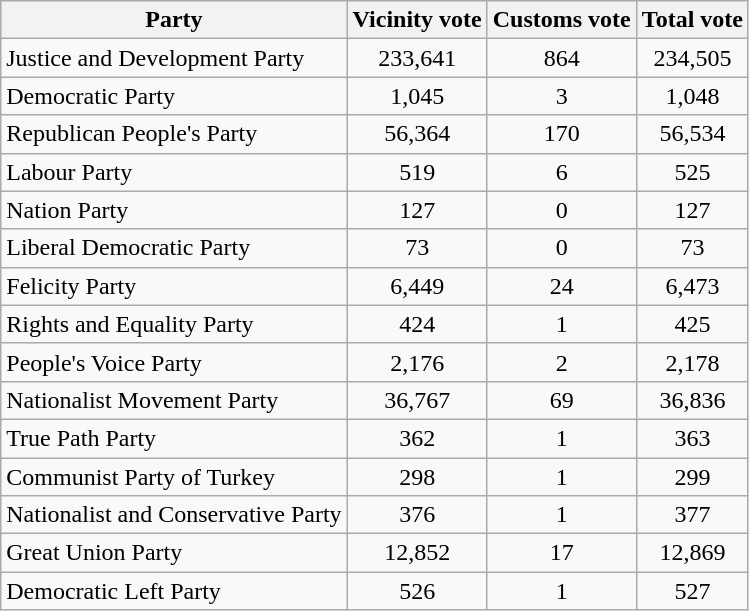<table class="wikitable sortable">
<tr>
<th style="text-align:center;">Party</th>
<th style="text-align:center;">Vicinity vote</th>
<th style="text-align:center;">Customs vote</th>
<th style="text-align:center;">Total vote</th>
</tr>
<tr>
<td>Justice and Development Party</td>
<td style="text-align:center;">233,641</td>
<td style="text-align:center;">864</td>
<td style="text-align:center;">234,505</td>
</tr>
<tr>
<td>Democratic Party</td>
<td style="text-align:center;">1,045</td>
<td style="text-align:center;">3</td>
<td style="text-align:center;">1,048</td>
</tr>
<tr>
<td>Republican People's Party</td>
<td style="text-align:center;">56,364</td>
<td style="text-align:center;">170</td>
<td style="text-align:center;">56,534</td>
</tr>
<tr>
<td>Labour Party</td>
<td style="text-align:center;">519</td>
<td style="text-align:center;">6</td>
<td style="text-align:center;">525</td>
</tr>
<tr>
<td>Nation Party</td>
<td style="text-align:center;">127</td>
<td style="text-align:center;">0</td>
<td style="text-align:center;">127</td>
</tr>
<tr>
<td>Liberal Democratic Party</td>
<td style="text-align:center;">73</td>
<td style="text-align:center;">0</td>
<td style="text-align:center;">73</td>
</tr>
<tr>
<td>Felicity Party</td>
<td style="text-align:center;">6,449</td>
<td style="text-align:center;">24</td>
<td style="text-align:center;">6,473</td>
</tr>
<tr>
<td>Rights and Equality Party</td>
<td style="text-align:center;">424</td>
<td style="text-align:center;">1</td>
<td style="text-align:center;">425</td>
</tr>
<tr>
<td>People's Voice Party</td>
<td style="text-align:center;">2,176</td>
<td style="text-align:center;">2</td>
<td style="text-align:center;">2,178</td>
</tr>
<tr>
<td>Nationalist Movement Party</td>
<td style="text-align:center;">36,767</td>
<td style="text-align:center;">69</td>
<td style="text-align:center;">36,836</td>
</tr>
<tr>
<td>True Path Party</td>
<td style="text-align:center;">362</td>
<td style="text-align:center;">1</td>
<td style="text-align:center;">363</td>
</tr>
<tr>
<td>Communist Party of Turkey</td>
<td style="text-align:center;">298</td>
<td style="text-align:center;">1</td>
<td style="text-align:center;">299</td>
</tr>
<tr>
<td>Nationalist and Conservative Party</td>
<td style="text-align:center;">376</td>
<td style="text-align:center;">1</td>
<td style="text-align:center;">377</td>
</tr>
<tr>
<td>Great Union Party</td>
<td style="text-align:center;">12,852</td>
<td style="text-align:center;">17</td>
<td style="text-align:center;">12,869</td>
</tr>
<tr>
<td>Democratic Left Party</td>
<td style="text-align:center;">526</td>
<td style="text-align:center;">1</td>
<td style="text-align:center;">527</td>
</tr>
</table>
